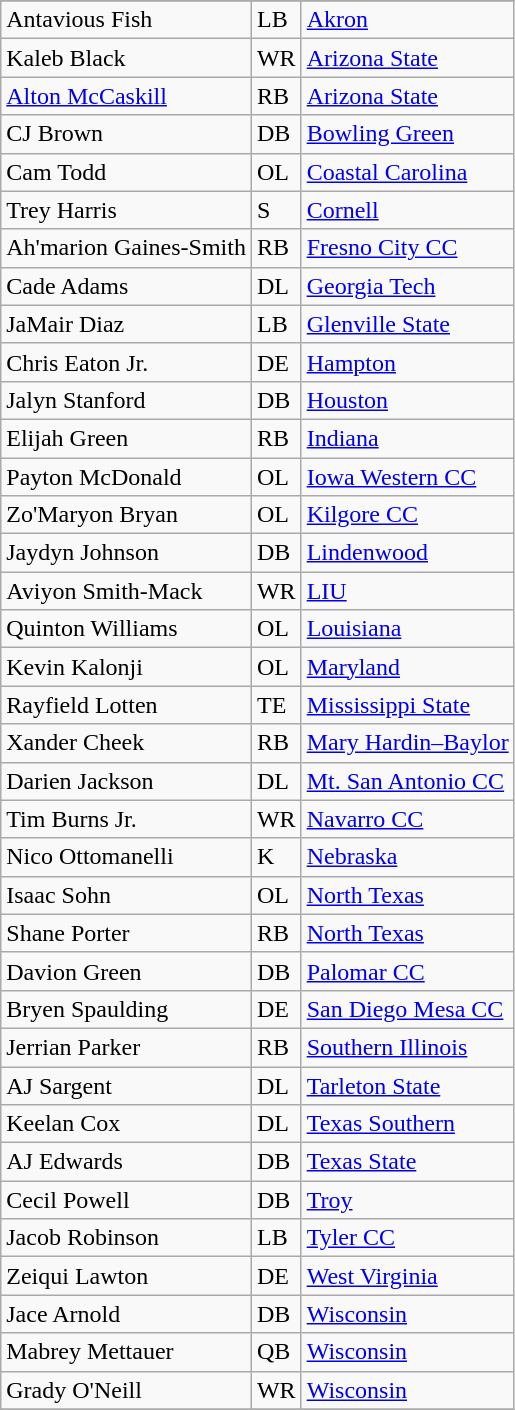<table class="wikitable sortable">
<tr>
</tr>
<tr>
<td>Antavious Fish</td>
<td>LB</td>
<td><a href='#'>Akron</a></td>
</tr>
<tr>
<td>Kaleb Black</td>
<td>WR</td>
<td><a href='#'>Arizona State</a></td>
</tr>
<tr>
<td><a href='#'>Alton McCaskill</a></td>
<td>RB</td>
<td><a href='#'>Arizona State</a></td>
</tr>
<tr>
<td>CJ Brown</td>
<td>DB</td>
<td><a href='#'>Bowling Green</a></td>
</tr>
<tr>
<td>Cam Todd</td>
<td>OL</td>
<td><a href='#'>Coastal Carolina</a></td>
</tr>
<tr>
<td>Trey Harris</td>
<td>S</td>
<td><a href='#'>Cornell</a></td>
</tr>
<tr>
<td>Ah'marion Gaines-Smith</td>
<td>RB</td>
<td><a href='#'>Fresno City CC</a></td>
</tr>
<tr>
<td>Cade Adams</td>
<td>DL</td>
<td><a href='#'>Georgia Tech</a></td>
</tr>
<tr>
<td>JaMair Diaz</td>
<td>LB</td>
<td><a href='#'>Glenville State</a></td>
</tr>
<tr>
<td>Chris Eaton Jr.</td>
<td>DE</td>
<td><a href='#'>Hampton</a></td>
</tr>
<tr>
<td>Jalyn Stanford</td>
<td>DB</td>
<td><a href='#'>Houston</a></td>
</tr>
<tr>
<td>Elijah Green</td>
<td>RB</td>
<td><a href='#'>Indiana</a></td>
</tr>
<tr>
<td>Payton McDonald</td>
<td>OL</td>
<td><a href='#'>Iowa Western CC</a></td>
</tr>
<tr>
<td>Zo'Maryon Bryan</td>
<td>OL</td>
<td><a href='#'>Kilgore CC</a></td>
</tr>
<tr>
<td>Jaydyn Johnson</td>
<td>DB</td>
<td><a href='#'>Lindenwood</a></td>
</tr>
<tr>
<td>Aviyon Smith-Mack</td>
<td>WR</td>
<td><a href='#'>LIU</a></td>
</tr>
<tr>
<td>Quinton Williams</td>
<td>OL</td>
<td><a href='#'>Louisiana</a></td>
</tr>
<tr>
<td>Kevin Kalonji</td>
<td>OL</td>
<td><a href='#'>Maryland</a></td>
</tr>
<tr>
<td>Rayfield Lotten</td>
<td>TE</td>
<td><a href='#'>Mississippi State</a></td>
</tr>
<tr>
<td>Xander Cheek</td>
<td>RB</td>
<td><a href='#'>Mary Hardin–Baylor</a></td>
</tr>
<tr>
<td>Darien Jackson</td>
<td>DL</td>
<td><a href='#'>Mt. San Antonio CC</a></td>
</tr>
<tr>
<td>Tim Burns Jr.</td>
<td>WR</td>
<td><a href='#'>Navarro CC</a></td>
</tr>
<tr>
<td>Nico Ottomanelli</td>
<td>K</td>
<td><a href='#'>Nebraska</a></td>
</tr>
<tr>
<td>Isaac Sohn</td>
<td>OL</td>
<td><a href='#'>North Texas</a></td>
</tr>
<tr>
<td>Shane Porter</td>
<td>RB</td>
<td><a href='#'>North Texas</a></td>
</tr>
<tr>
<td>Davion Green</td>
<td>DB</td>
<td><a href='#'>Palomar CC</a></td>
</tr>
<tr>
<td>Bryen Spaulding</td>
<td>DE</td>
<td><a href='#'>San Diego Mesa CC</a></td>
</tr>
<tr>
<td>Jerrian Parker</td>
<td>RB</td>
<td><a href='#'>Southern Illinois</a></td>
</tr>
<tr>
<td>AJ Sargent</td>
<td>DL</td>
<td><a href='#'>Tarleton State</a></td>
</tr>
<tr>
<td>Keelan Cox</td>
<td>DL</td>
<td><a href='#'>Texas Southern</a></td>
</tr>
<tr>
<td>AJ Edwards</td>
<td>DB</td>
<td><a href='#'>Texas State</a></td>
</tr>
<tr>
<td>Cecil Powell</td>
<td>DB</td>
<td><a href='#'>Troy</a></td>
</tr>
<tr>
<td>Jacob Robinson</td>
<td>LB</td>
<td><a href='#'>Tyler CC</a></td>
</tr>
<tr>
<td>Zeiqui Lawton</td>
<td>DE</td>
<td><a href='#'>West Virginia</a></td>
</tr>
<tr>
<td>Jace Arnold</td>
<td>DB</td>
<td><a href='#'>Wisconsin</a></td>
</tr>
<tr>
<td>Mabrey Mettauer</td>
<td>QB</td>
<td><a href='#'>Wisconsin</a></td>
</tr>
<tr>
<td>Grady O'Neill</td>
<td>WR</td>
<td><a href='#'>Wisconsin</a></td>
</tr>
<tr>
</tr>
</table>
